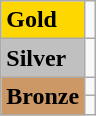<table class="wikitable">
<tr>
<td bgcolor="gold"><strong>Gold</strong></td>
<td></td>
</tr>
<tr>
<td bgcolor="silver"><strong>Silver</strong></td>
<td></td>
</tr>
<tr>
<td rowspan="2" bgcolor="#cc9966"><strong>Bronze</strong></td>
<td></td>
</tr>
<tr>
<td></td>
</tr>
</table>
